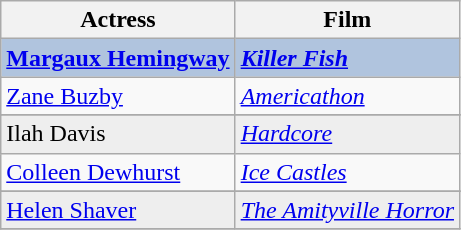<table class="wikitable sortable plainrowheaders">
<tr>
<th>Actress</th>
<th>Film</th>
</tr>
<tr style="background:#B0C4DE">
<td><strong><a href='#'>Margaux Hemingway</a></strong></td>
<td><strong><em><a href='#'>Killer Fish</a></em></strong></td>
</tr>
<tr>
<td><a href='#'>Zane Buzby</a></td>
<td><em><a href='#'>Americathon</a></em></td>
</tr>
<tr>
</tr>
<tr style="background:#eee;">
<td>Ilah Davis</td>
<td><em><a href='#'>Hardcore</a></em></td>
</tr>
<tr>
<td><a href='#'>Colleen Dewhurst</a></td>
<td><em><a href='#'>Ice Castles</a></em></td>
</tr>
<tr>
</tr>
<tr style="background:#eee;">
<td><a href='#'>Helen Shaver</a></td>
<td><em><a href='#'>The Amityville Horror</a></em></td>
</tr>
<tr>
</tr>
</table>
